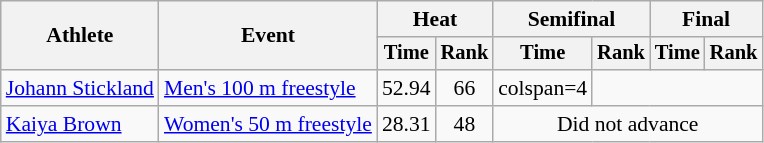<table class=wikitable style="font-size:90%">
<tr>
<th rowspan="2">Athlete</th>
<th rowspan="2">Event</th>
<th colspan="2">Heat</th>
<th colspan="2">Semifinal</th>
<th colspan="2">Final</th>
</tr>
<tr style="font-size:95%">
<th>Time</th>
<th>Rank</th>
<th>Time</th>
<th>Rank</th>
<th>Time</th>
<th>Rank</th>
</tr>
<tr align=center>
<td align=left><a href='#'>Johann Stickland</a></td>
<td align=left><a href='#'>Men's 100 m freestyle</a></td>
<td>52.94</td>
<td>66</td>
<td>colspan=4 </td>
</tr>
<tr align=center>
<td align=left><a href='#'>Kaiya Brown</a></td>
<td align=left><a href='#'>Women's 50 m freestyle</a></td>
<td>28.31</td>
<td>48</td>
<td colspan="4">Did not advance</td>
</tr>
</table>
